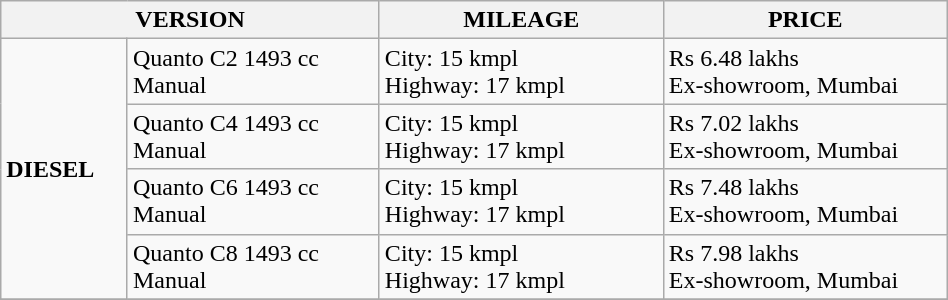<table class="wikitable" style="width: 50%;">
<tr>
<th scope="col" style="width: 40%;" COLSPAN ="2">VERSION</th>
<th scope="col" style="width: 30%;">MILEAGE</th>
<th scope="col">PRICE</th>
</tr>
<tr --->
<td rowspan="4"><strong>DIESEL</strong></td>
<td>Quanto C2 1493 cc <br>Manual</td>
<td>City: 15 kmpl <br>Highway: 17 kmpl</td>
<td>Rs 6.48 lakhs <br>Ex-showroom, Mumbai</td>
</tr>
<tr --->
<td>Quanto C4 1493 cc <br>Manual</td>
<td>City: 15 kmpl <br>Highway: 17 kmpl</td>
<td>Rs 7.02 lakhs <br>Ex-showroom, Mumbai</td>
</tr>
<tr --->
<td>Quanto C6 1493 cc <br>Manual</td>
<td>City: 15 kmpl <br>Highway: 17 kmpl</td>
<td>Rs 7.48 lakhs <br>Ex-showroom, Mumbai</td>
</tr>
<tr --->
<td>Quanto C8 1493 cc <br>Manual</td>
<td>City: 15 kmpl <br>Highway: 17 kmpl</td>
<td>Rs 7.98 lakhs <br>Ex-showroom, Mumbai</td>
</tr>
<tr --->
</tr>
</table>
